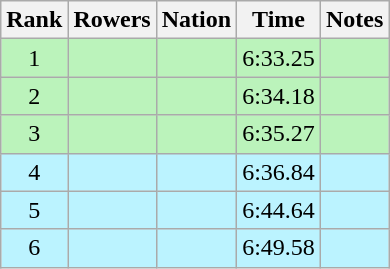<table class="wikitable sortable" style="text-align:center">
<tr>
<th>Rank</th>
<th>Rowers</th>
<th>Nation</th>
<th>Time</th>
<th>Notes</th>
</tr>
<tr bgcolor=bbf3bb>
<td>1</td>
<td align=left data-sort-value="Coffey, Calvin"></td>
<td align=left></td>
<td>6:33.25</td>
<td></td>
</tr>
<tr bgcolor=bbf3bb>
<td>2</td>
<td align=left data-sort-value="Celent, Zlatko"></td>
<td align=left></td>
<td>6:34.18</td>
<td></td>
</tr>
<tr bgcolor=bbf3bb>
<td>3</td>
<td align=left data-sort-value="Roye, Peter van"></td>
<td align=left></td>
<td>6:35.27</td>
<td></td>
</tr>
<tr bgcolor=bbf3ff>
<td>4</td>
<td align=left data-sort-value="Boeschoten, Willem"></td>
<td align=left></td>
<td>6:36.84</td>
<td></td>
</tr>
<tr bgcolor=bbf3ff>
<td>5</td>
<td align=left data-sort-value="Ślusarski, Alfons"></td>
<td align=left></td>
<td>6:44.64</td>
<td></td>
</tr>
<tr bgcolor=bbf3ff>
<td>6</td>
<td align=left data-sort-value="Clay, Henry"></td>
<td align=left></td>
<td>6:49.58</td>
<td></td>
</tr>
</table>
